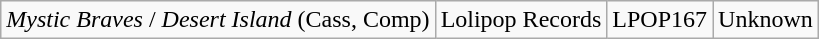<table class="wikitable">
<tr>
<td><em>Mystic Braves</em> / <em>Desert Island</em> (Cass, Comp)</td>
<td>Lolipop Records</td>
<td>LPOP167</td>
<td>Unknown</td>
</tr>
</table>
